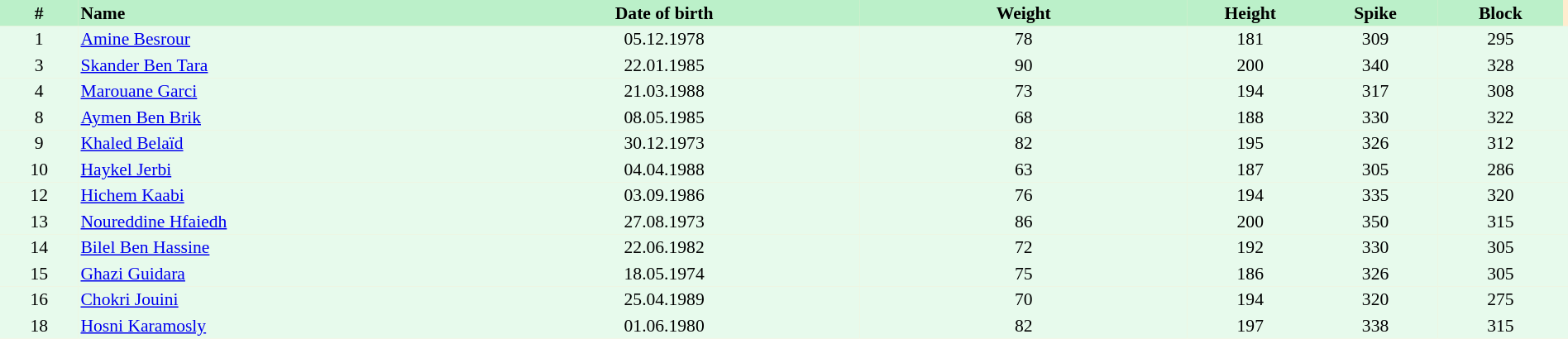<table border=0 cellpadding=2 cellspacing=0  |- bgcolor=#FFECCE style="text-align:center; font-size:90%;" width=100%>
<tr bgcolor=#BBF0C9>
<th width=5%>#</th>
<th width=25% align=left>Name</th>
<th width=25%>Date of birth</th>
<th width=21%>Weight</th>
<th width=8%>Height</th>
<th width=8%>Spike</th>
<th width=8%>Block</th>
</tr>
<tr bgcolor=#E7FAEC>
<td>1</td>
<td align=left><a href='#'>Amine Besrour</a></td>
<td>05.12.1978</td>
<td>78</td>
<td>181</td>
<td>309</td>
<td>295</td>
<td></td>
</tr>
<tr bgcolor=#E7FAEC>
<td>3</td>
<td align=left><a href='#'>Skander Ben Tara</a></td>
<td>22.01.1985</td>
<td>90</td>
<td>200</td>
<td>340</td>
<td>328</td>
<td></td>
</tr>
<tr bgcolor=#E7FAEC>
<td>4</td>
<td align=left><a href='#'>Marouane Garci</a></td>
<td>21.03.1988</td>
<td>73</td>
<td>194</td>
<td>317</td>
<td>308</td>
<td></td>
</tr>
<tr bgcolor=#E7FAEC>
<td>8</td>
<td align=left><a href='#'>Aymen Ben Brik</a></td>
<td>08.05.1985</td>
<td>68</td>
<td>188</td>
<td>330</td>
<td>322</td>
<td></td>
</tr>
<tr bgcolor=#E7FAEC>
<td>9</td>
<td align=left><a href='#'>Khaled Belaïd</a></td>
<td>30.12.1973</td>
<td>82</td>
<td>195</td>
<td>326</td>
<td>312</td>
<td></td>
</tr>
<tr bgcolor=#E7FAEC>
<td>10</td>
<td align=left><a href='#'>Haykel Jerbi</a></td>
<td>04.04.1988</td>
<td>63</td>
<td>187</td>
<td>305</td>
<td>286</td>
<td></td>
</tr>
<tr bgcolor=#E7FAEC>
<td>12</td>
<td align=left><a href='#'>Hichem Kaabi</a></td>
<td>03.09.1986</td>
<td>76</td>
<td>194</td>
<td>335</td>
<td>320</td>
<td></td>
</tr>
<tr bgcolor=#E7FAEC>
<td>13</td>
<td align=left><a href='#'>Noureddine Hfaiedh</a></td>
<td>27.08.1973</td>
<td>86</td>
<td>200</td>
<td>350</td>
<td>315</td>
<td></td>
</tr>
<tr bgcolor=#E7FAEC>
<td>14</td>
<td align=left><a href='#'>Bilel Ben Hassine</a></td>
<td>22.06.1982</td>
<td>72</td>
<td>192</td>
<td>330</td>
<td>305</td>
<td></td>
</tr>
<tr bgcolor=#E7FAEC>
<td>15</td>
<td align=left><a href='#'>Ghazi Guidara</a></td>
<td>18.05.1974</td>
<td>75</td>
<td>186</td>
<td>326</td>
<td>305</td>
<td></td>
</tr>
<tr bgcolor=#E7FAEC>
<td>16</td>
<td align=left><a href='#'>Chokri Jouini</a></td>
<td>25.04.1989</td>
<td>70</td>
<td>194</td>
<td>320</td>
<td>275</td>
<td></td>
</tr>
<tr bgcolor=#E7FAEC>
<td>18</td>
<td align=left><a href='#'>Hosni Karamosly</a></td>
<td>01.06.1980</td>
<td>82</td>
<td>197</td>
<td>338</td>
<td>315</td>
<td></td>
</tr>
</table>
